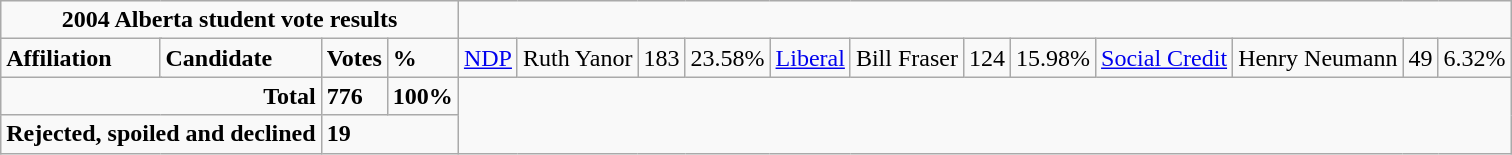<table class="wikitable">
<tr>
<td colspan="5" align="center"><strong>2004 Alberta student vote results</strong></td>
</tr>
<tr>
<td colspan="2"><strong>Affiliation</strong></td>
<td><strong>Candidate</strong></td>
<td><strong>Votes</strong></td>
<td><strong>%</strong><br>
</td>
<td><a href='#'>NDP</a></td>
<td>Ruth Yanor</td>
<td>183</td>
<td>23.58%<br></td>
<td><a href='#'>Liberal</a></td>
<td>Bill Fraser</td>
<td>124</td>
<td>15.98%<br>
</td>
<td><a href='#'>Social Credit</a></td>
<td>Henry Neumann</td>
<td>49</td>
<td>6.32%</td>
</tr>
<tr>
<td colspan="3" align ="right"><strong>Total</strong></td>
<td><strong>776</strong></td>
<td><strong>100%</strong></td>
</tr>
<tr>
<td colspan="3" align="right"><strong>Rejected, spoiled and declined</strong></td>
<td colspan="2"><strong>19</strong></td>
</tr>
</table>
